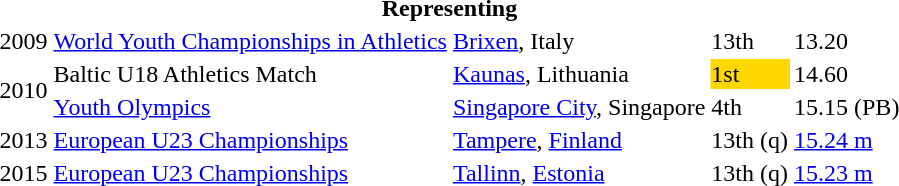<table>
<tr>
<th colspan="5">Representing </th>
</tr>
<tr>
<td>2009</td>
<td><a href='#'>World Youth Championships in Athletics</a></td>
<td><a href='#'>Brixen</a>, Italy</td>
<td>13th</td>
<td>13.20</td>
</tr>
<tr>
<td rowspan=2>2010</td>
<td>Baltic U18 Athletics Match</td>
<td><a href='#'>Kaunas</a>, Lithuania</td>
<td bgcolor=gold>1st</td>
<td>14.60</td>
</tr>
<tr>
<td><a href='#'>Youth Olympics</a></td>
<td><a href='#'>Singapore City</a>, Singapore</td>
<td>4th</td>
<td>15.15 (PB)</td>
</tr>
<tr>
<td>2013</td>
<td><a href='#'>European U23 Championships</a></td>
<td><a href='#'>Tampere</a>, <a href='#'>Finland</a></td>
<td>13th (q)</td>
<td><a href='#'>15.24 m</a></td>
</tr>
<tr>
<td>2015</td>
<td><a href='#'>European U23 Championships</a></td>
<td><a href='#'>Tallinn</a>, <a href='#'>Estonia</a></td>
<td>13th (q)</td>
<td><a href='#'>15.23 m</a></td>
</tr>
</table>
